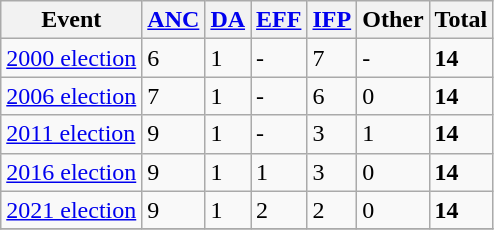<table class="wikitable">
<tr>
<th>Event</th>
<th><a href='#'>ANC</a></th>
<th><a href='#'>DA</a></th>
<th><a href='#'>EFF</a></th>
<th><a href='#'>IFP</a></th>
<th>Other</th>
<th>Total</th>
</tr>
<tr>
<td><a href='#'>2000 election</a></td>
<td>6</td>
<td>1</td>
<td>-</td>
<td>7</td>
<td>-</td>
<td><strong>14</strong></td>
</tr>
<tr>
<td><a href='#'>2006 election</a></td>
<td>7</td>
<td>1</td>
<td>-</td>
<td>6</td>
<td>0</td>
<td><strong>14</strong></td>
</tr>
<tr>
<td><a href='#'>2011 election</a></td>
<td>9</td>
<td>1</td>
<td>-</td>
<td>3</td>
<td>1</td>
<td><strong>14</strong></td>
</tr>
<tr>
<td><a href='#'>2016 election</a></td>
<td>9</td>
<td>1</td>
<td>1</td>
<td>3</td>
<td>0</td>
<td><strong>14</strong></td>
</tr>
<tr>
<td><a href='#'>2021 election</a></td>
<td>9</td>
<td>1</td>
<td>2</td>
<td>2</td>
<td>0</td>
<td><strong>14</strong></td>
</tr>
<tr>
</tr>
</table>
